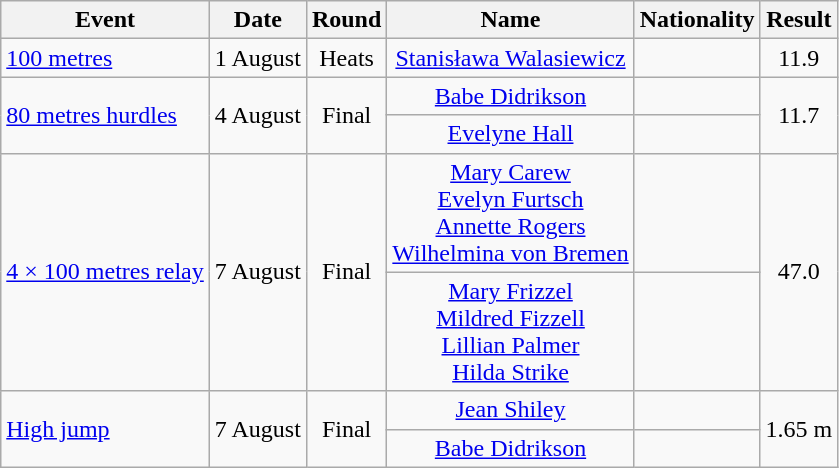<table class=wikitable style=text-align:center>
<tr>
<th>Event</th>
<th>Date</th>
<th>Round</th>
<th>Name</th>
<th>Nationality</th>
<th>Result</th>
</tr>
<tr>
<td align=left><a href='#'>100 metres</a></td>
<td>1 August</td>
<td>Heats</td>
<td><a href='#'>Stanisława Walasiewicz</a></td>
<td align=left></td>
<td>11.9</td>
</tr>
<tr>
<td rowspan=2 align=left><a href='#'>80 metres hurdles</a></td>
<td rowspan=2>4 August</td>
<td rowspan=2>Final</td>
<td><a href='#'>Babe Didrikson</a></td>
<td align=left></td>
<td rowspan=2>11.7</td>
</tr>
<tr>
<td><a href='#'>Evelyne Hall</a></td>
<td align=left></td>
</tr>
<tr>
<td rowspan=2 align=left><a href='#'>4 × 100 metres relay</a></td>
<td rowspan=2>7 August</td>
<td rowspan=2>Final</td>
<td><a href='#'>Mary Carew</a><br><a href='#'>Evelyn Furtsch</a><br><a href='#'>Annette Rogers</a><br><a href='#'>Wilhelmina von Bremen</a></td>
<td align=left></td>
<td rowspan=2>47.0</td>
</tr>
<tr>
<td><a href='#'>Mary Frizzel</a><br><a href='#'>Mildred Fizzell</a><br><a href='#'>Lillian Palmer</a><br><a href='#'>Hilda Strike</a></td>
<td align=left></td>
</tr>
<tr>
<td rowspan=2 align=left><a href='#'>High jump</a></td>
<td rowspan=2>7 August</td>
<td rowspan=2>Final</td>
<td><a href='#'>Jean Shiley</a></td>
<td align=left></td>
<td rowspan=2>1.65 m</td>
</tr>
<tr>
<td><a href='#'>Babe Didrikson</a></td>
<td align=left></td>
</tr>
</table>
